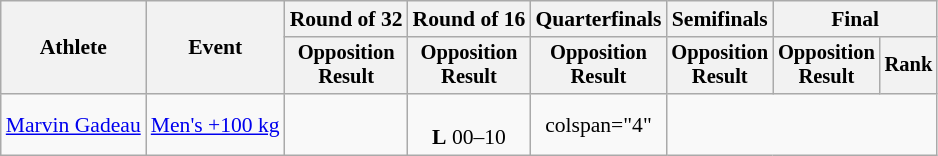<table class="wikitable" style="font-size:90%">
<tr>
<th rowspan="2">Athlete</th>
<th rowspan="2">Event</th>
<th>Round of 32</th>
<th>Round of 16</th>
<th>Quarterfinals</th>
<th>Semifinals</th>
<th colspan=2>Final</th>
</tr>
<tr style="font-size:95%">
<th>Opposition<br>Result</th>
<th>Opposition<br>Result</th>
<th>Opposition<br>Result</th>
<th>Opposition<br>Result</th>
<th>Opposition<br>Result</th>
<th>Rank</th>
</tr>
<tr align=center>
<td align=left><a href='#'>Marvin Gadeau</a></td>
<td align=left><a href='#'>Men's +100 kg</a></td>
<td></td>
<td><br><strong>L</strong> 00–10</td>
<td>colspan="4" </td>
</tr>
</table>
